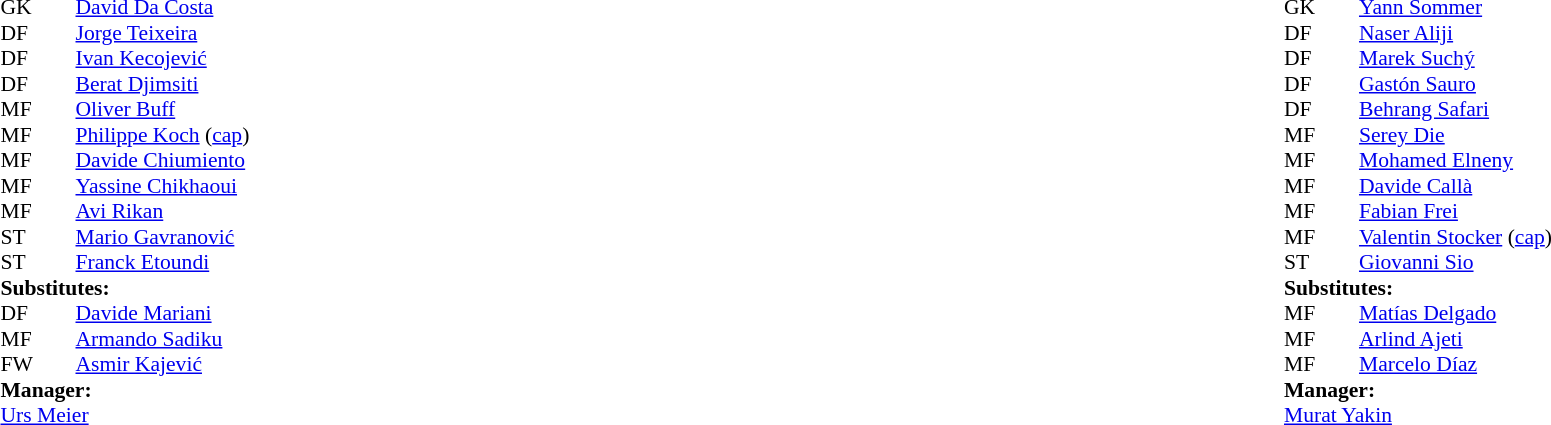<table width="100%">
<tr>
<td valign="top" width="40%"><br><table style="font-size: 90%" cellspacing="0" cellpadding="0">
<tr>
<th width="25"></th>
<th width="25"></th>
</tr>
<tr>
<td>GK</td>
<td></td>
<td> <a href='#'>David Da Costa</a></td>
<td></td>
<td></td>
</tr>
<tr>
<td>DF</td>
<td></td>
<td> <a href='#'>Jorge Teixeira</a></td>
<td></td>
<td></td>
</tr>
<tr>
<td>DF</td>
<td></td>
<td> <a href='#'>Ivan Kecojević</a></td>
<td></td>
<td></td>
</tr>
<tr>
<td>DF</td>
<td></td>
<td> <a href='#'>Berat Djimsiti</a></td>
<td></td>
<td></td>
</tr>
<tr>
<td>MF</td>
<td></td>
<td> <a href='#'>Oliver Buff</a></td>
<td></td>
<td></td>
</tr>
<tr>
<td>MF</td>
<td></td>
<td> <a href='#'>Philippe Koch</a> (<a href='#'>cap</a>)</td>
<td></td>
<td></td>
</tr>
<tr>
<td>MF</td>
<td></td>
<td> <a href='#'>Davide Chiumiento</a></td>
<td></td>
<td></td>
</tr>
<tr>
<td>MF</td>
<td></td>
<td> <a href='#'>Yassine Chikhaoui</a></td>
<td></td>
<td></td>
</tr>
<tr>
<td>MF</td>
<td></td>
<td> <a href='#'>Avi Rikan</a></td>
<td></td>
<td></td>
</tr>
<tr>
<td>ST</td>
<td></td>
<td> <a href='#'>Mario Gavranović</a></td>
<td></td>
<td></td>
</tr>
<tr>
<td>ST</td>
<td></td>
<td> <a href='#'>Franck Etoundi</a></td>
<td></td>
<td></td>
</tr>
<tr>
<td colspan=4><strong>Substitutes:</strong></td>
</tr>
<tr>
<td>DF</td>
<td></td>
<td> <a href='#'>Davide Mariani</a></td>
<td></td>
<td></td>
</tr>
<tr>
<td>MF</td>
<td></td>
<td> <a href='#'>Armando Sadiku</a></td>
<td></td>
<td></td>
</tr>
<tr>
<td>FW</td>
<td></td>
<td> <a href='#'>Asmir Kajević</a></td>
<td></td>
<td></td>
</tr>
<tr>
<td colspan=4><strong>Manager:</strong></td>
</tr>
<tr>
<td colspan="4"> <a href='#'>Urs Meier</a></td>
</tr>
</table>
</td>
<td valign="top"></td>
<td valign="top" width="50%"><br><table style="font-size: 90%" cellspacing="0" cellpadding="0" align=center>
<tr>
<td colspan="4"></td>
</tr>
<tr>
<th width="25"></th>
<th width="25"></th>
</tr>
<tr>
<td>GK</td>
<td></td>
<td> <a href='#'>Yann Sommer</a></td>
<td></td>
<td></td>
</tr>
<tr>
<td>DF</td>
<td></td>
<td> <a href='#'>Naser Aliji</a></td>
<td></td>
<td></td>
</tr>
<tr>
<td>DF</td>
<td></td>
<td> <a href='#'>Marek Suchý</a></td>
<td></td>
<td></td>
</tr>
<tr>
<td>DF</td>
<td></td>
<td> <a href='#'>Gastón Sauro</a></td>
<td></td>
<td></td>
</tr>
<tr>
<td>DF</td>
<td></td>
<td> <a href='#'>Behrang Safari</a></td>
<td></td>
<td></td>
</tr>
<tr>
<td>MF</td>
<td></td>
<td> <a href='#'>Serey Die</a></td>
<td></td>
<td></td>
</tr>
<tr>
<td>MF</td>
<td></td>
<td> <a href='#'>Mohamed Elneny</a></td>
<td></td>
<td></td>
</tr>
<tr>
<td>MF</td>
<td></td>
<td> <a href='#'>Davide Callà</a></td>
<td></td>
<td></td>
</tr>
<tr>
<td>MF</td>
<td></td>
<td> <a href='#'>Fabian Frei</a></td>
<td></td>
<td></td>
</tr>
<tr>
<td>MF</td>
<td></td>
<td> <a href='#'>Valentin Stocker</a> (<a href='#'>cap</a>)</td>
<td></td>
<td></td>
</tr>
<tr>
<td>ST</td>
<td></td>
<td> <a href='#'>Giovanni Sio</a></td>
<td></td>
<td></td>
</tr>
<tr>
<td colspan=4><strong>Substitutes:</strong></td>
</tr>
<tr>
<td>MF</td>
<td></td>
<td> <a href='#'>Matías Delgado</a></td>
<td></td>
<td></td>
</tr>
<tr>
<td>MF</td>
<td></td>
<td> <a href='#'>Arlind Ajeti</a></td>
<td></td>
<td></td>
</tr>
<tr>
<td>MF</td>
<td></td>
<td> <a href='#'>Marcelo Díaz</a></td>
<td></td>
<td></td>
</tr>
<tr>
<td colspan=4><strong>Manager:</strong></td>
</tr>
<tr>
<td colspan="4"> <a href='#'>Murat Yakin</a></td>
</tr>
</table>
</td>
</tr>
</table>
